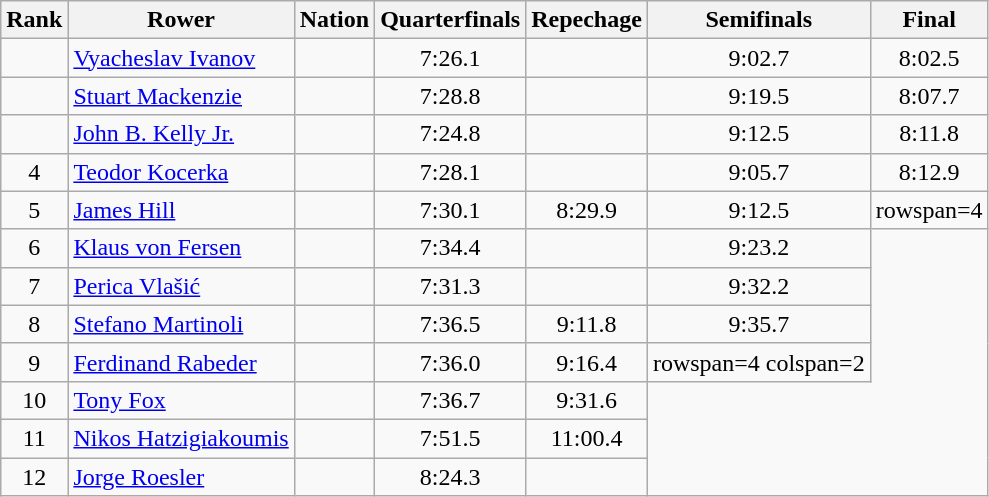<table class="wikitable sortable" style="text-align:center">
<tr>
<th>Rank</th>
<th>Rower</th>
<th>Nation</th>
<th>Quarterfinals</th>
<th>Repechage</th>
<th>Semifinals</th>
<th>Final</th>
</tr>
<tr>
<td></td>
<td align=left><a href='#'>Vyacheslav Ivanov</a></td>
<td align=left></td>
<td>7:26.1</td>
<td></td>
<td>9:02.7</td>
<td>8:02.5</td>
</tr>
<tr>
<td></td>
<td align=left><a href='#'>Stuart Mackenzie</a></td>
<td align=left></td>
<td>7:28.8</td>
<td></td>
<td>9:19.5</td>
<td>8:07.7</td>
</tr>
<tr>
<td></td>
<td align=left><a href='#'>John B. Kelly Jr.</a></td>
<td align=left></td>
<td>7:24.8</td>
<td></td>
<td>9:12.5</td>
<td>8:11.8</td>
</tr>
<tr>
<td>4</td>
<td align=left><a href='#'>Teodor Kocerka</a></td>
<td align=left></td>
<td>7:28.1</td>
<td></td>
<td>9:05.7</td>
<td>8:12.9</td>
</tr>
<tr>
<td>5</td>
<td align=left><a href='#'>James Hill</a></td>
<td align=left></td>
<td>7:30.1</td>
<td>8:29.9</td>
<td>9:12.5</td>
<td>rowspan=4 </td>
</tr>
<tr>
<td>6</td>
<td align=left><a href='#'>Klaus von Fersen</a></td>
<td align=left></td>
<td>7:34.4</td>
<td></td>
<td>9:23.2</td>
</tr>
<tr>
<td>7</td>
<td align=left><a href='#'>Perica Vlašić</a></td>
<td align=left></td>
<td>7:31.3</td>
<td></td>
<td>9:32.2</td>
</tr>
<tr>
<td>8</td>
<td align=left><a href='#'>Stefano Martinoli</a></td>
<td align=left></td>
<td>7:36.5</td>
<td>9:11.8</td>
<td>9:35.7</td>
</tr>
<tr>
<td>9</td>
<td align=left><a href='#'>Ferdinand Rabeder</a></td>
<td align=left></td>
<td>7:36.0</td>
<td>9:16.4</td>
<td>rowspan=4 colspan=2 </td>
</tr>
<tr>
<td>10</td>
<td align=left><a href='#'>Tony Fox</a></td>
<td align=left></td>
<td>7:36.7</td>
<td>9:31.6</td>
</tr>
<tr>
<td>11</td>
<td align=left><a href='#'>Nikos Hatzigiakoumis</a></td>
<td align=left></td>
<td>7:51.5</td>
<td>11:00.4</td>
</tr>
<tr>
<td>12</td>
<td align=left><a href='#'>Jorge Roesler</a></td>
<td align=left></td>
<td>8:24.3</td>
<td data-sort-value=99:99.9></td>
</tr>
</table>
